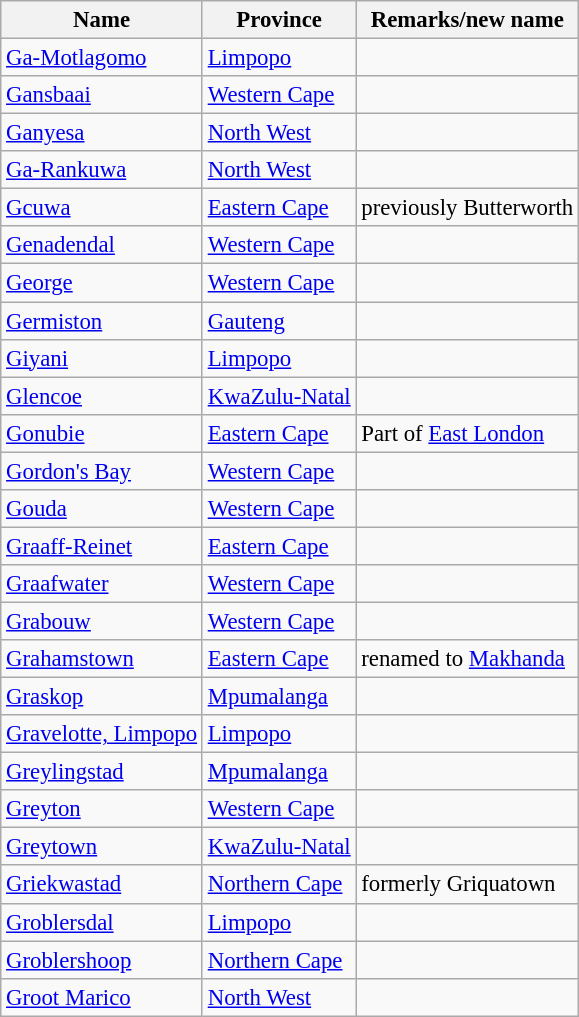<table class="wikitable sortable" style="font-size: 95%;">
<tr>
<th>Name</th>
<th>Province</th>
<th>Remarks/new name</th>
</tr>
<tr>
<td><a href='#'>Ga-Motlagomo</a></td>
<td><a href='#'>Limpopo</a></td>
<td></td>
</tr>
<tr>
<td><a href='#'>Gansbaai</a></td>
<td><a href='#'>Western Cape</a></td>
<td></td>
</tr>
<tr>
<td><a href='#'>Ganyesa</a></td>
<td><a href='#'>North West</a></td>
<td></td>
</tr>
<tr>
<td><a href='#'>Ga-Rankuwa</a></td>
<td><a href='#'>North West</a></td>
<td></td>
</tr>
<tr>
<td><a href='#'>Gcuwa</a></td>
<td><a href='#'>Eastern Cape</a></td>
<td>previously Butterworth</td>
</tr>
<tr>
<td><a href='#'>Genadendal</a></td>
<td><a href='#'>Western Cape</a></td>
<td></td>
</tr>
<tr>
<td><a href='#'>George</a></td>
<td><a href='#'>Western Cape</a></td>
<td></td>
</tr>
<tr>
<td><a href='#'>Germiston</a></td>
<td><a href='#'>Gauteng</a></td>
<td></td>
</tr>
<tr>
<td><a href='#'>Giyani</a></td>
<td><a href='#'>Limpopo</a></td>
<td></td>
</tr>
<tr>
<td><a href='#'>Glencoe</a></td>
<td><a href='#'>KwaZulu-Natal</a></td>
<td></td>
</tr>
<tr>
<td><a href='#'>Gonubie</a></td>
<td><a href='#'>Eastern Cape</a></td>
<td>Part of <a href='#'>East London</a></td>
</tr>
<tr>
<td><a href='#'>Gordon's Bay</a></td>
<td><a href='#'>Western Cape</a></td>
</tr>
<tr>
<td><a href='#'>Gouda</a></td>
<td><a href='#'>Western Cape</a></td>
<td></td>
</tr>
<tr>
<td><a href='#'>Graaff-Reinet</a></td>
<td><a href='#'>Eastern Cape</a></td>
<td></td>
</tr>
<tr>
<td><a href='#'>Graafwater</a></td>
<td><a href='#'>Western Cape</a></td>
<td></td>
</tr>
<tr>
<td><a href='#'>Grabouw</a></td>
<td><a href='#'>Western Cape</a></td>
<td></td>
</tr>
<tr>
<td><a href='#'>Grahamstown</a></td>
<td><a href='#'>Eastern Cape</a></td>
<td>renamed to <a href='#'>Makhanda</a></td>
</tr>
<tr>
<td><a href='#'>Graskop</a></td>
<td><a href='#'>Mpumalanga</a></td>
<td></td>
</tr>
<tr>
<td><a href='#'>Gravelotte, Limpopo</a></td>
<td><a href='#'>Limpopo</a></td>
<td></td>
</tr>
<tr>
<td><a href='#'>Greylingstad</a></td>
<td><a href='#'>Mpumalanga</a></td>
<td></td>
</tr>
<tr>
<td><a href='#'>Greyton</a></td>
<td><a href='#'>Western Cape</a></td>
<td></td>
</tr>
<tr>
<td><a href='#'>Greytown</a></td>
<td><a href='#'>KwaZulu-Natal</a></td>
<td></td>
</tr>
<tr>
<td><a href='#'>Griekwastad</a></td>
<td><a href='#'>Northern Cape</a></td>
<td>formerly Griquatown</td>
</tr>
<tr>
<td><a href='#'>Groblersdal</a></td>
<td><a href='#'>Limpopo</a></td>
<td></td>
</tr>
<tr>
<td><a href='#'>Groblershoop</a></td>
<td><a href='#'>Northern Cape</a></td>
<td></td>
</tr>
<tr>
<td><a href='#'>Groot Marico</a></td>
<td><a href='#'>North West</a></td>
<td></td>
</tr>
</table>
